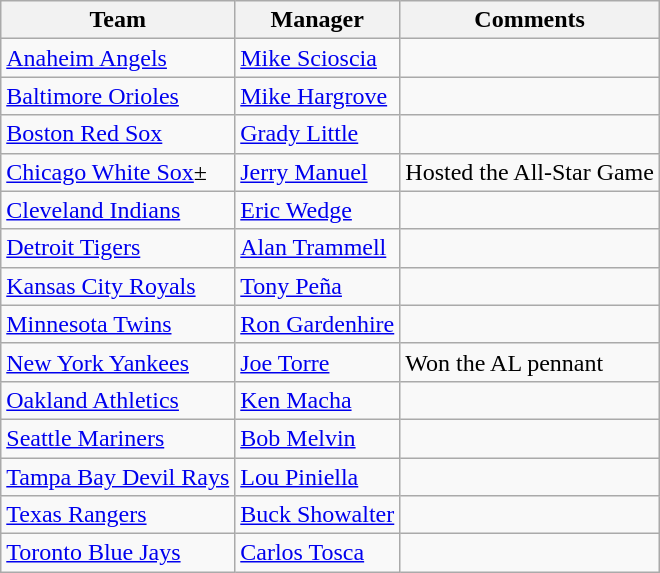<table class="wikitable">
<tr>
<th>Team</th>
<th>Manager</th>
<th>Comments</th>
</tr>
<tr>
<td><a href='#'>Anaheim Angels</a></td>
<td><a href='#'>Mike Scioscia</a></td>
<td></td>
</tr>
<tr>
<td><a href='#'>Baltimore Orioles</a></td>
<td><a href='#'>Mike Hargrove</a></td>
<td></td>
</tr>
<tr>
<td><a href='#'>Boston Red Sox</a></td>
<td><a href='#'>Grady Little</a></td>
<td></td>
</tr>
<tr>
<td><a href='#'>Chicago White Sox</a>±</td>
<td><a href='#'>Jerry Manuel</a></td>
<td>Hosted the All-Star Game</td>
</tr>
<tr>
<td><a href='#'>Cleveland Indians</a></td>
<td><a href='#'>Eric Wedge</a></td>
<td></td>
</tr>
<tr>
<td><a href='#'>Detroit Tigers</a></td>
<td><a href='#'>Alan Trammell</a></td>
<td></td>
</tr>
<tr>
<td><a href='#'>Kansas City Royals</a></td>
<td><a href='#'>Tony Peña</a></td>
<td></td>
</tr>
<tr>
<td><a href='#'>Minnesota Twins</a></td>
<td><a href='#'>Ron Gardenhire</a></td>
<td></td>
</tr>
<tr>
<td><a href='#'>New York Yankees</a></td>
<td><a href='#'>Joe Torre</a></td>
<td>Won the AL pennant</td>
</tr>
<tr>
<td><a href='#'>Oakland Athletics</a></td>
<td><a href='#'>Ken Macha</a></td>
<td></td>
</tr>
<tr>
<td><a href='#'>Seattle Mariners</a></td>
<td><a href='#'>Bob Melvin</a></td>
<td></td>
</tr>
<tr>
<td><a href='#'>Tampa Bay Devil Rays</a></td>
<td><a href='#'>Lou Piniella</a></td>
<td></td>
</tr>
<tr>
<td><a href='#'>Texas Rangers</a></td>
<td><a href='#'>Buck Showalter</a></td>
<td></td>
</tr>
<tr>
<td><a href='#'>Toronto Blue Jays</a></td>
<td><a href='#'>Carlos Tosca</a></td>
<td></td>
</tr>
</table>
